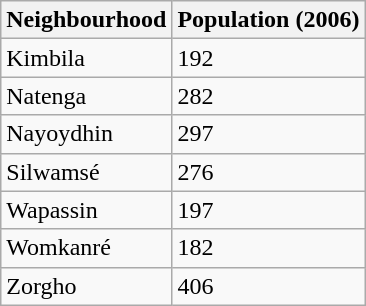<table class="wikitable">
<tr>
<th>Neighbourhood</th>
<th>Population (2006)</th>
</tr>
<tr>
<td>Kimbila</td>
<td>192</td>
</tr>
<tr>
<td>Natenga</td>
<td>282</td>
</tr>
<tr>
<td>Nayoydhin</td>
<td>297</td>
</tr>
<tr>
<td>Silwamsé</td>
<td>276</td>
</tr>
<tr>
<td>Wapassin</td>
<td>197</td>
</tr>
<tr>
<td>Womkanré</td>
<td>182</td>
</tr>
<tr>
<td>Zorgho</td>
<td>406</td>
</tr>
</table>
